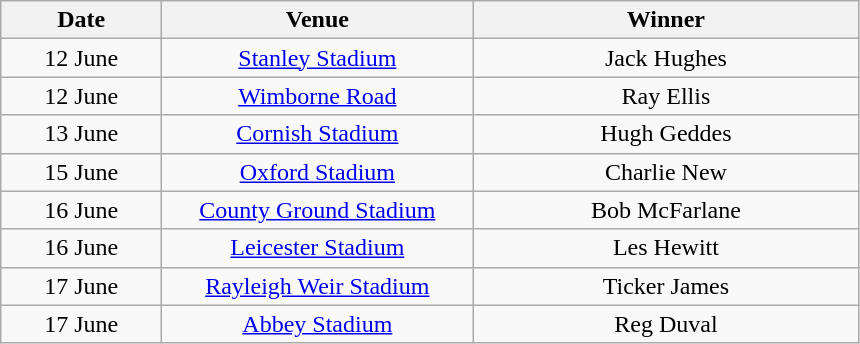<table class="wikitable" style="text-align:center">
<tr>
<th width=100>Date</th>
<th width=200>Venue</th>
<th width=250>Winner</th>
</tr>
<tr>
<td>12 June</td>
<td><a href='#'>Stanley Stadium</a></td>
<td>Jack Hughes</td>
</tr>
<tr>
<td>12 June</td>
<td><a href='#'>Wimborne Road</a></td>
<td>Ray Ellis</td>
</tr>
<tr>
<td>13 June</td>
<td><a href='#'>Cornish Stadium</a></td>
<td>Hugh Geddes</td>
</tr>
<tr>
<td>15 June</td>
<td><a href='#'>Oxford Stadium</a></td>
<td>Charlie New</td>
</tr>
<tr>
<td>16 June</td>
<td><a href='#'>County Ground Stadium</a></td>
<td>Bob McFarlane</td>
</tr>
<tr>
<td>16 June</td>
<td><a href='#'>Leicester Stadium</a></td>
<td>Les Hewitt</td>
</tr>
<tr>
<td>17 June</td>
<td><a href='#'>Rayleigh Weir Stadium</a></td>
<td>Ticker James</td>
</tr>
<tr>
<td>17 June</td>
<td><a href='#'>Abbey Stadium</a></td>
<td>Reg Duval</td>
</tr>
</table>
